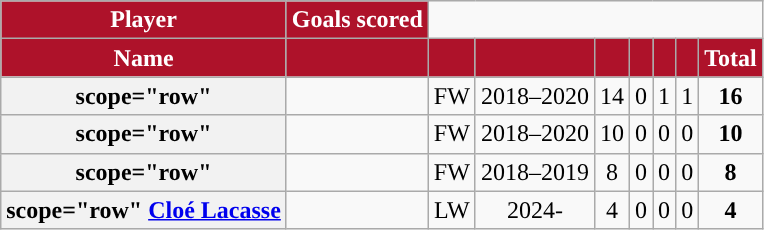<table class="wikitable sortable" style="text-align:center;">
<tr>
<th style="background:#AE122A; color:#FFF; ">Player</th>
<th style="background:#AE122A; color:#FFF; ">Goals scored</th>
</tr>
<tr>
<th style="background:#AE122A; color:#FFF; ">Name</th>
<th style="background:#AE122A; color:#FFF; "></th>
<th style="background:#AE122A; color:#FFF; "></th>
<th style="background:#AE122A; color:#FFF; "></th>
<th style="background:#AE122A; color:#FFF; "></th>
<th style="background:#AE122A; color:#FFF; "></th>
<th style="background:#AE122A; color:#FFF; "></th>
<th style="background:#AE122A; color:#FFF; "></th>
<th style="background:#AE122A; color:#FFF; ">Total</th>
</tr>
<tr>
<th>scope="row" </th>
<td></td>
<td>FW</td>
<td>2018–2020</td>
<td>14</td>
<td>0</td>
<td>1</td>
<td>1</td>
<td><strong>16</strong></td>
</tr>
<tr>
<th>scope="row" </th>
<td></td>
<td>FW</td>
<td>2018–2020</td>
<td>10</td>
<td>0</td>
<td>0</td>
<td>0</td>
<td><strong>10</strong></td>
</tr>
<tr>
<th>scope="row" </th>
<td></td>
<td>FW</td>
<td>2018–2019</td>
<td>8</td>
<td>0</td>
<td>0</td>
<td>0</td>
<td><strong>8</strong></td>
</tr>
<tr>
<th>scope="row" <a href='#'>Cloé Lacasse</a></th>
<td></td>
<td>LW</td>
<td> 2024-</td>
<td>4</td>
<td>0</td>
<td>0</td>
<td>0</td>
<td><strong>4</strong></td>
</tr>
</table>
